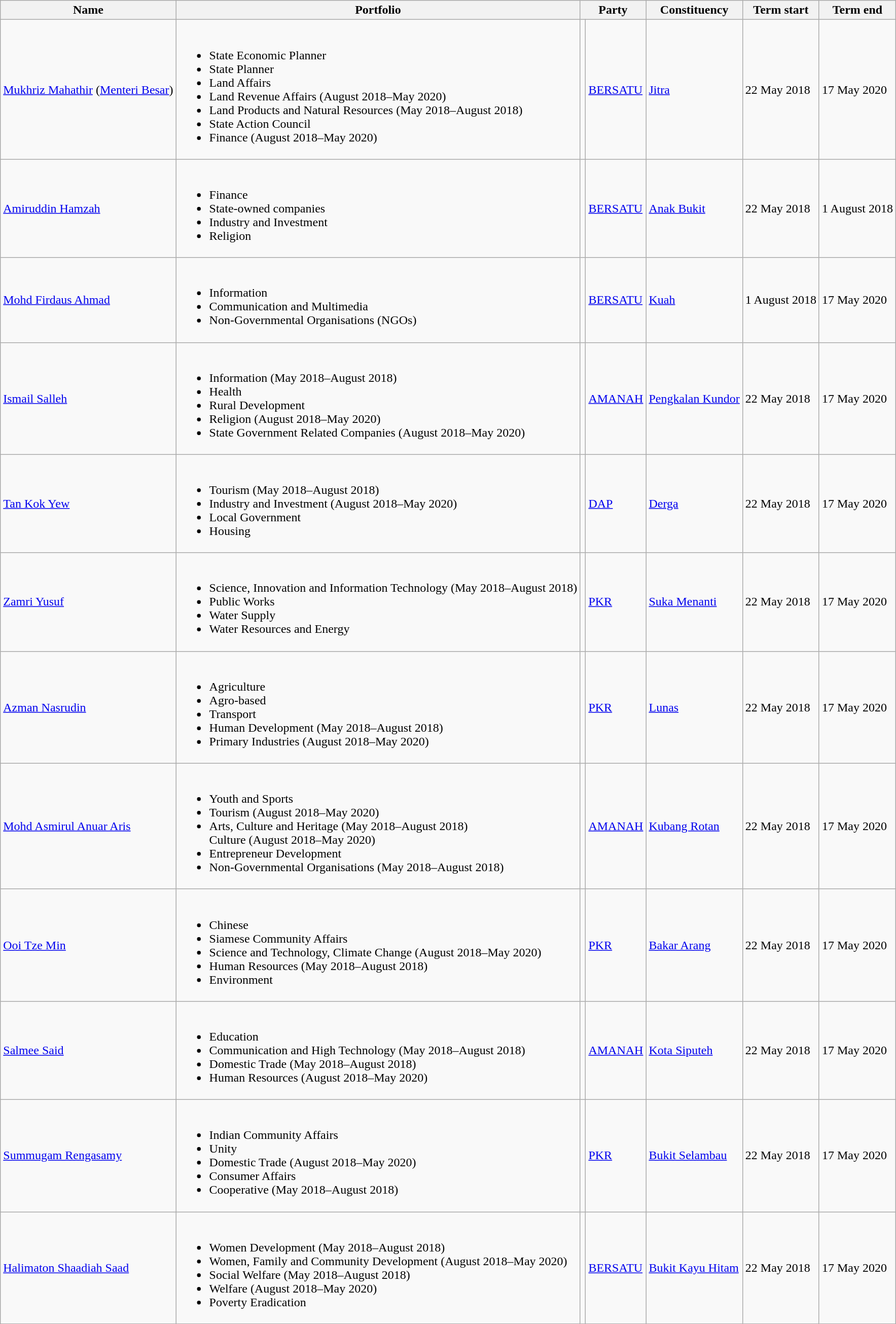<table class="wikitable">
<tr>
<th>Name</th>
<th>Portfolio</th>
<th colspan=2>Party</th>
<th>Constituency</th>
<th>Term start</th>
<th>Term end</th>
</tr>
<tr>
<td><a href='#'>Mukhriz Mahathir</a> (<a href='#'>Menteri Besar</a>)</td>
<td><br><ul><li>State Economic Planner</li><li>State Planner</li><li>Land Affairs</li><li>Land Revenue Affairs (August 2018–May 2020)</li><li>Land Products and Natural Resources (May 2018–August 2018)</li><li>State Action Council</li><li>Finance (August 2018–May 2020)</li></ul></td>
<td bgcolor=></td>
<td><a href='#'>BERSATU</a></td>
<td><a href='#'>Jitra</a></td>
<td>22 May 2018</td>
<td>17 May 2020</td>
</tr>
<tr>
<td><a href='#'>Amiruddin Hamzah</a></td>
<td><br><ul><li>Finance</li><li>State-owned companies</li><li>Industry and Investment</li><li>Religion</li></ul></td>
<td bgcolor=></td>
<td><a href='#'>BERSATU</a></td>
<td><a href='#'>Anak Bukit</a></td>
<td>22 May 2018</td>
<td>1 August 2018</td>
</tr>
<tr>
<td><a href='#'>Mohd Firdaus Ahmad</a></td>
<td><br><ul><li>Information</li><li>Communication and Multimedia</li><li>Non-Governmental Organisations (NGOs)</li></ul></td>
<td bgcolor=></td>
<td><a href='#'>BERSATU</a></td>
<td><a href='#'>Kuah</a></td>
<td>1 August 2018</td>
<td>17 May 2020</td>
</tr>
<tr>
<td><a href='#'>Ismail Salleh</a></td>
<td><br><ul><li>Information (May 2018–August 2018)</li><li>Health</li><li>Rural Development</li><li>Religion (August 2018–May 2020)</li><li>State Government Related Companies (August 2018–May 2020)</li></ul></td>
<td bgcolor=></td>
<td><a href='#'>AMANAH</a></td>
<td><a href='#'>Pengkalan Kundor</a></td>
<td>22 May 2018</td>
<td>17 May 2020</td>
</tr>
<tr>
<td><a href='#'>Tan Kok Yew</a></td>
<td><br><ul><li>Tourism (May 2018–August 2018)</li><li>Industry and Investment (August 2018–May 2020)</li><li>Local Government</li><li>Housing</li></ul></td>
<td bgcolor=></td>
<td><a href='#'>DAP</a></td>
<td><a href='#'>Derga</a></td>
<td>22 May 2018</td>
<td>17 May 2020</td>
</tr>
<tr>
<td><a href='#'>Zamri Yusuf</a></td>
<td><br><ul><li>Science, Innovation and Information Technology (May 2018–August 2018)</li><li>Public Works</li><li>Water Supply</li><li>Water Resources and Energy</li></ul></td>
<td bgcolor=></td>
<td><a href='#'>PKR</a></td>
<td><a href='#'>Suka Menanti</a></td>
<td>22 May 2018</td>
<td>17 May 2020</td>
</tr>
<tr>
<td><a href='#'>Azman Nasrudin</a></td>
<td><br><ul><li>Agriculture</li><li>Agro-based</li><li>Transport</li><li>Human Development (May 2018–August 2018)</li><li>Primary Industries (August 2018–May 2020)</li></ul></td>
<td bgcolor=></td>
<td><a href='#'>PKR</a></td>
<td><a href='#'>Lunas</a></td>
<td>22 May 2018</td>
<td>17 May 2020</td>
</tr>
<tr>
<td><a href='#'>Mohd Asmirul Anuar Aris</a></td>
<td><br><ul><li>Youth and Sports</li><li>Tourism (August 2018–May 2020)</li><li>Arts, Culture and Heritage (May 2018–August 2018) <br> Culture (August 2018–May 2020)</li><li>Entrepreneur Development</li><li>Non-Governmental Organisations (May 2018–August 2018)</li></ul></td>
<td bgcolor=></td>
<td><a href='#'>AMANAH</a></td>
<td><a href='#'>Kubang Rotan</a></td>
<td>22 May 2018</td>
<td>17 May 2020</td>
</tr>
<tr>
<td><a href='#'>Ooi Tze Min</a></td>
<td><br><ul><li>Chinese</li><li>Siamese Community Affairs</li><li>Science and Technology, Climate Change (August 2018–May 2020)</li><li>Human Resources (May 2018–August 2018)</li><li>Environment</li></ul></td>
<td bgcolor=></td>
<td><a href='#'>PKR</a></td>
<td><a href='#'>Bakar Arang</a></td>
<td>22 May 2018</td>
<td>17 May 2020</td>
</tr>
<tr>
<td><a href='#'>Salmee Said</a></td>
<td><br><ul><li>Education</li><li>Communication and High Technology (May 2018–August 2018)</li><li>Domestic Trade (May 2018–August 2018)</li><li>Human Resources (August 2018–May 2020)</li></ul></td>
<td bgcolor=></td>
<td><a href='#'>AMANAH</a></td>
<td><a href='#'>Kota Siputeh</a></td>
<td>22 May 2018</td>
<td>17 May 2020</td>
</tr>
<tr>
<td><a href='#'>Summugam Rengasamy</a></td>
<td><br><ul><li>Indian Community Affairs</li><li>Unity</li><li>Domestic Trade (August 2018–May 2020)</li><li>Consumer Affairs</li><li>Cooperative (May 2018–August 2018)</li></ul></td>
<td bgcolor=></td>
<td><a href='#'>PKR</a></td>
<td><a href='#'>Bukit Selambau</a></td>
<td>22 May 2018</td>
<td>17 May 2020</td>
</tr>
<tr>
<td><a href='#'>Halimaton Shaadiah Saad</a></td>
<td><br><ul><li>Women Development (May 2018–August 2018)</li><li>Women, Family and Community Development (August 2018–May 2020)</li><li>Social Welfare (May 2018–August 2018)</li><li>Welfare (August 2018–May 2020)</li><li>Poverty Eradication</li></ul></td>
<td bgcolor=></td>
<td><a href='#'>BERSATU</a></td>
<td><a href='#'>Bukit Kayu Hitam</a></td>
<td>22 May 2018</td>
<td>17 May 2020</td>
</tr>
</table>
